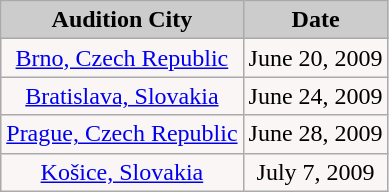<table class="wikitable">
<tr style="text-align:Center; background:#ccc;">
<td><strong>Audition City</strong></td>
<td><strong>Date</strong></td>
</tr>
<tr>
<td align="center" bgcolor="#FAF6F6"><a href='#'>Brno, Czech Republic</a></td>
<td align="center" bgcolor="#FAF6F6">June 20, 2009</td>
</tr>
<tr>
<td align="center" bgcolor="#FAF6F6"><a href='#'>Bratislava, Slovakia</a></td>
<td align="center" bgcolor="#FAF6F6">June 24, 2009</td>
</tr>
<tr>
<td align="center" bgcolor="#FAF6F6"><a href='#'>Prague, Czech Republic</a></td>
<td align="center" bgcolor="#FAF6F6">June 28, 2009</td>
</tr>
<tr>
<td align="center" bgcolor="#FAF6F6"><a href='#'>Košice, Slovakia</a></td>
<td align="center" bgcolor="#FAF6F6">July 7, 2009</td>
</tr>
</table>
